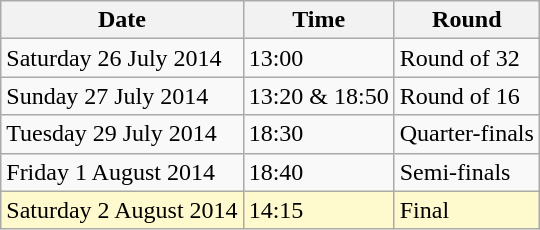<table class="wikitable">
<tr>
<th>Date</th>
<th>Time</th>
<th>Round</th>
</tr>
<tr>
<td>Saturday 26 July 2014</td>
<td>13:00</td>
<td>Round of 32</td>
</tr>
<tr>
<td>Sunday 27 July 2014</td>
<td>13:20 & 18:50</td>
<td>Round of 16</td>
</tr>
<tr>
<td>Tuesday 29 July 2014</td>
<td>18:30</td>
<td>Quarter-finals</td>
</tr>
<tr>
<td>Friday 1 August 2014</td>
<td>18:40</td>
<td>Semi-finals</td>
</tr>
<tr>
<td style=background:lemonchiffon>Saturday 2 August 2014</td>
<td style=background:lemonchiffon>14:15</td>
<td style=background:lemonchiffon>Final</td>
</tr>
</table>
